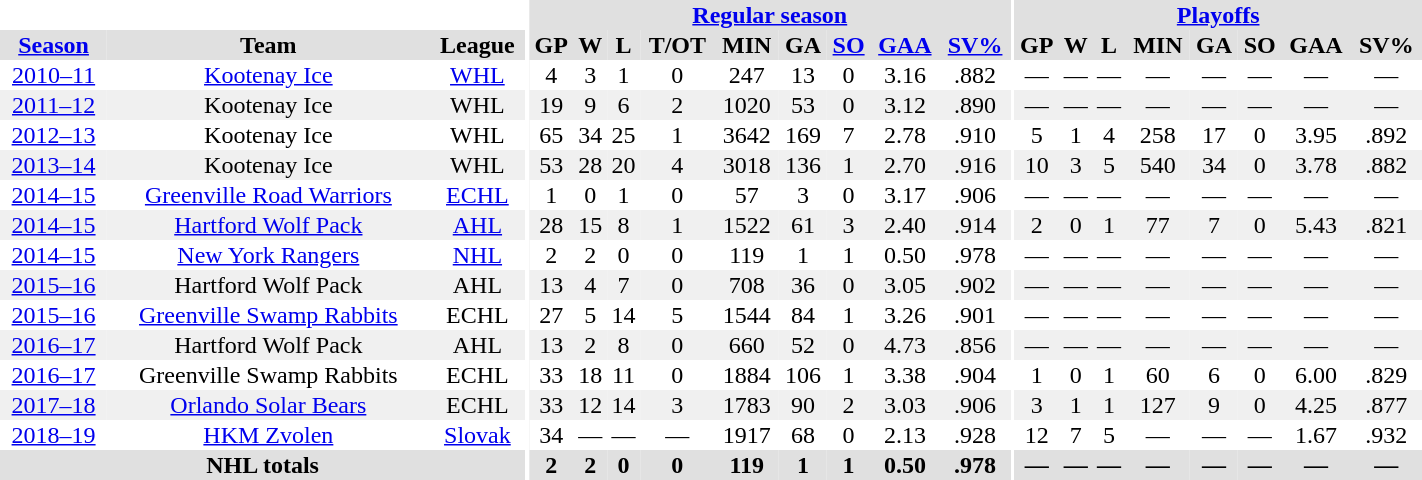<table border="0" cellpadding="1" cellspacing="0" style="text-align:center; width:75%">
<tr ALIGN="center" bgcolor="#e0e0e0">
<th align="center" colspan="3" bgcolor="#ffffff"></th>
<th align="center" rowspan="99" bgcolor="#ffffff"></th>
<th align="center" colspan="9" bgcolor="#e0e0e0"><a href='#'>Regular season</a></th>
<th align="center" rowspan="99" bgcolor="#ffffff"></th>
<th align="center" colspan="8" bgcolor="#e0e0e0"><a href='#'>Playoffs</a></th>
</tr>
<tr ALIGN="center" bgcolor="#e0e0e0">
<th><a href='#'>Season</a></th>
<th>Team</th>
<th>League</th>
<th>GP</th>
<th>W</th>
<th>L</th>
<th>T/OT</th>
<th>MIN</th>
<th>GA</th>
<th><a href='#'>SO</a></th>
<th><a href='#'>GAA</a></th>
<th><a href='#'>SV%</a></th>
<th>GP</th>
<th>W</th>
<th>L</th>
<th>MIN</th>
<th>GA</th>
<th>SO</th>
<th>GAA</th>
<th>SV%</th>
</tr>
<tr>
<td><a href='#'>2010–11</a></td>
<td><a href='#'>Kootenay Ice</a></td>
<td><a href='#'>WHL</a></td>
<td>4</td>
<td>3</td>
<td>1</td>
<td>0</td>
<td>247</td>
<td>13</td>
<td>0</td>
<td>3.16</td>
<td>.882</td>
<td>—</td>
<td>—</td>
<td>—</td>
<td>—</td>
<td>—</td>
<td>—</td>
<td>—</td>
<td>—</td>
</tr>
<tr style="background:#f0f0f0;">
<td><a href='#'>2011–12</a></td>
<td>Kootenay Ice</td>
<td>WHL</td>
<td>19</td>
<td>9</td>
<td>6</td>
<td>2</td>
<td>1020</td>
<td>53</td>
<td>0</td>
<td>3.12</td>
<td>.890</td>
<td>—</td>
<td>—</td>
<td>—</td>
<td>—</td>
<td>—</td>
<td>—</td>
<td>—</td>
<td>—</td>
</tr>
<tr>
<td><a href='#'>2012–13</a></td>
<td>Kootenay Ice</td>
<td>WHL</td>
<td>65</td>
<td>34</td>
<td>25</td>
<td>1</td>
<td>3642</td>
<td>169</td>
<td>7</td>
<td>2.78</td>
<td>.910</td>
<td>5</td>
<td>1</td>
<td>4</td>
<td>258</td>
<td>17</td>
<td>0</td>
<td>3.95</td>
<td>.892</td>
</tr>
<tr style="background:#f0f0f0;">
<td><a href='#'>2013–14</a></td>
<td>Kootenay Ice</td>
<td>WHL</td>
<td>53</td>
<td>28</td>
<td>20</td>
<td>4</td>
<td>3018</td>
<td>136</td>
<td>1</td>
<td>2.70</td>
<td>.916</td>
<td>10</td>
<td>3</td>
<td>5</td>
<td>540</td>
<td>34</td>
<td>0</td>
<td>3.78</td>
<td>.882</td>
</tr>
<tr>
<td><a href='#'>2014–15</a></td>
<td><a href='#'>Greenville Road Warriors</a></td>
<td><a href='#'>ECHL</a></td>
<td>1</td>
<td>0</td>
<td>1</td>
<td>0</td>
<td>57</td>
<td>3</td>
<td>0</td>
<td>3.17</td>
<td>.906</td>
<td>—</td>
<td>—</td>
<td>—</td>
<td>—</td>
<td>—</td>
<td>—</td>
<td>—</td>
<td>—</td>
</tr>
<tr style="background:#f0f0f0;">
<td><a href='#'>2014–15</a></td>
<td><a href='#'>Hartford Wolf Pack</a></td>
<td><a href='#'>AHL</a></td>
<td>28</td>
<td>15</td>
<td>8</td>
<td>1</td>
<td>1522</td>
<td>61</td>
<td>3</td>
<td>2.40</td>
<td>.914</td>
<td>2</td>
<td>0</td>
<td>1</td>
<td>77</td>
<td>7</td>
<td>0</td>
<td>5.43</td>
<td>.821</td>
</tr>
<tr>
<td><a href='#'>2014–15</a></td>
<td><a href='#'>New York Rangers</a></td>
<td><a href='#'>NHL</a></td>
<td>2</td>
<td>2</td>
<td>0</td>
<td>0</td>
<td>119</td>
<td>1</td>
<td>1</td>
<td>0.50</td>
<td>.978</td>
<td>—</td>
<td>—</td>
<td>—</td>
<td>—</td>
<td>—</td>
<td>—</td>
<td>—</td>
<td>—</td>
</tr>
<tr style="background:#f0f0f0;">
<td><a href='#'>2015–16</a></td>
<td>Hartford Wolf Pack</td>
<td>AHL</td>
<td>13</td>
<td>4</td>
<td>7</td>
<td>0</td>
<td>708</td>
<td>36</td>
<td>0</td>
<td>3.05</td>
<td>.902</td>
<td>—</td>
<td>—</td>
<td>—</td>
<td>—</td>
<td>—</td>
<td>—</td>
<td>—</td>
<td>—</td>
</tr>
<tr>
<td><a href='#'>2015–16</a></td>
<td><a href='#'>Greenville Swamp Rabbits</a></td>
<td>ECHL</td>
<td>27</td>
<td>5</td>
<td>14</td>
<td>5</td>
<td>1544</td>
<td>84</td>
<td>1</td>
<td>3.26</td>
<td>.901</td>
<td>—</td>
<td>—</td>
<td>—</td>
<td>—</td>
<td>—</td>
<td>—</td>
<td>—</td>
<td>—</td>
</tr>
<tr style="background:#f0f0f0;">
<td><a href='#'>2016–17</a></td>
<td>Hartford Wolf Pack</td>
<td>AHL</td>
<td>13</td>
<td>2</td>
<td>8</td>
<td>0</td>
<td>660</td>
<td>52</td>
<td>0</td>
<td>4.73</td>
<td>.856</td>
<td>—</td>
<td>—</td>
<td>—</td>
<td>—</td>
<td>—</td>
<td>—</td>
<td>—</td>
<td>—</td>
</tr>
<tr>
<td><a href='#'>2016–17</a></td>
<td>Greenville Swamp Rabbits</td>
<td>ECHL</td>
<td>33</td>
<td>18</td>
<td>11</td>
<td>0</td>
<td>1884</td>
<td>106</td>
<td>1</td>
<td>3.38</td>
<td>.904</td>
<td>1</td>
<td>0</td>
<td>1</td>
<td>60</td>
<td>6</td>
<td>0</td>
<td>6.00</td>
<td>.829</td>
</tr>
<tr style="background:#f0f0f0;">
<td><a href='#'>2017–18</a></td>
<td><a href='#'>Orlando Solar Bears</a></td>
<td>ECHL</td>
<td>33</td>
<td>12</td>
<td>14</td>
<td>3</td>
<td>1783</td>
<td>90</td>
<td>2</td>
<td>3.03</td>
<td>.906</td>
<td>3</td>
<td>1</td>
<td>1</td>
<td>127</td>
<td>9</td>
<td>0</td>
<td>4.25</td>
<td>.877</td>
</tr>
<tr>
<td><a href='#'>2018–19</a></td>
<td><a href='#'>HKM Zvolen</a></td>
<td><a href='#'>Slovak</a></td>
<td>34</td>
<td>—</td>
<td>—</td>
<td>—</td>
<td>1917</td>
<td>68</td>
<td>0</td>
<td>2.13</td>
<td>.928</td>
<td>12</td>
<td>7</td>
<td>5</td>
<td>—</td>
<td>—</td>
<td>—</td>
<td>1.67</td>
<td>.932</td>
</tr>
<tr bgcolor="#e0e0e0">
<th colspan="3">NHL totals</th>
<th>2</th>
<th>2</th>
<th>0</th>
<th>0</th>
<th>119</th>
<th>1</th>
<th>1</th>
<th>0.50</th>
<th>.978</th>
<th>—</th>
<th>—</th>
<th>—</th>
<th>—</th>
<th>—</th>
<th>—</th>
<th>—</th>
<th>—</th>
</tr>
</table>
